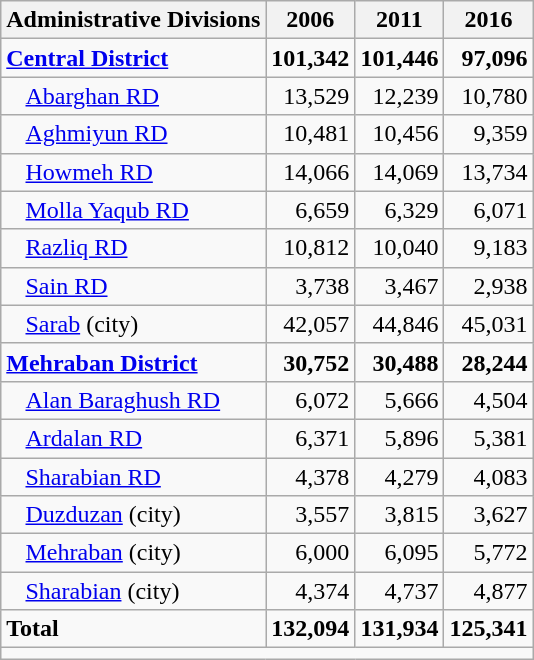<table class="wikitable">
<tr>
<th>Administrative Divisions</th>
<th>2006</th>
<th>2011</th>
<th>2016</th>
</tr>
<tr>
<td><strong><a href='#'>Central District</a></strong></td>
<td style="text-align: right;"><strong>101,342</strong></td>
<td style="text-align: right;"><strong>101,446</strong></td>
<td style="text-align: right;"><strong>97,096</strong></td>
</tr>
<tr>
<td style="padding-left: 1em;"><a href='#'>Abarghan RD</a></td>
<td style="text-align: right;">13,529</td>
<td style="text-align: right;">12,239</td>
<td style="text-align: right;">10,780</td>
</tr>
<tr>
<td style="padding-left: 1em;"><a href='#'>Aghmiyun RD</a></td>
<td style="text-align: right;">10,481</td>
<td style="text-align: right;">10,456</td>
<td style="text-align: right;">9,359</td>
</tr>
<tr>
<td style="padding-left: 1em;"><a href='#'>Howmeh RD</a></td>
<td style="text-align: right;">14,066</td>
<td style="text-align: right;">14,069</td>
<td style="text-align: right;">13,734</td>
</tr>
<tr>
<td style="padding-left: 1em;"><a href='#'>Molla Yaqub RD</a></td>
<td style="text-align: right;">6,659</td>
<td style="text-align: right;">6,329</td>
<td style="text-align: right;">6,071</td>
</tr>
<tr>
<td style="padding-left: 1em;"><a href='#'>Razliq RD</a></td>
<td style="text-align: right;">10,812</td>
<td style="text-align: right;">10,040</td>
<td style="text-align: right;">9,183</td>
</tr>
<tr>
<td style="padding-left: 1em;"><a href='#'>Sain RD</a></td>
<td style="text-align: right;">3,738</td>
<td style="text-align: right;">3,467</td>
<td style="text-align: right;">2,938</td>
</tr>
<tr>
<td style="padding-left: 1em;"><a href='#'>Sarab</a> (city)</td>
<td style="text-align: right;">42,057</td>
<td style="text-align: right;">44,846</td>
<td style="text-align: right;">45,031</td>
</tr>
<tr>
<td><strong><a href='#'>Mehraban District</a></strong></td>
<td style="text-align: right;"><strong>30,752</strong></td>
<td style="text-align: right;"><strong>30,488</strong></td>
<td style="text-align: right;"><strong>28,244</strong></td>
</tr>
<tr>
<td style="padding-left: 1em;"><a href='#'>Alan Baraghush RD</a></td>
<td style="text-align: right;">6,072</td>
<td style="text-align: right;">5,666</td>
<td style="text-align: right;">4,504</td>
</tr>
<tr>
<td style="padding-left: 1em;"><a href='#'>Ardalan RD</a></td>
<td style="text-align: right;">6,371</td>
<td style="text-align: right;">5,896</td>
<td style="text-align: right;">5,381</td>
</tr>
<tr>
<td style="padding-left: 1em;"><a href='#'>Sharabian RD</a></td>
<td style="text-align: right;">4,378</td>
<td style="text-align: right;">4,279</td>
<td style="text-align: right;">4,083</td>
</tr>
<tr>
<td style="padding-left: 1em;"><a href='#'>Duzduzan</a> (city)</td>
<td style="text-align: right;">3,557</td>
<td style="text-align: right;">3,815</td>
<td style="text-align: right;">3,627</td>
</tr>
<tr>
<td style="padding-left: 1em;"><a href='#'>Mehraban</a> (city)</td>
<td style="text-align: right;">6,000</td>
<td style="text-align: right;">6,095</td>
<td style="text-align: right;">5,772</td>
</tr>
<tr>
<td style="padding-left: 1em;"><a href='#'>Sharabian</a> (city)</td>
<td style="text-align: right;">4,374</td>
<td style="text-align: right;">4,737</td>
<td style="text-align: right;">4,877</td>
</tr>
<tr>
<td><strong>Total</strong></td>
<td style="text-align: right;"><strong>132,094</strong></td>
<td style="text-align: right;"><strong>131,934</strong></td>
<td style="text-align: right;"><strong>125,341</strong></td>
</tr>
<tr>
<td colspan=4></td>
</tr>
</table>
